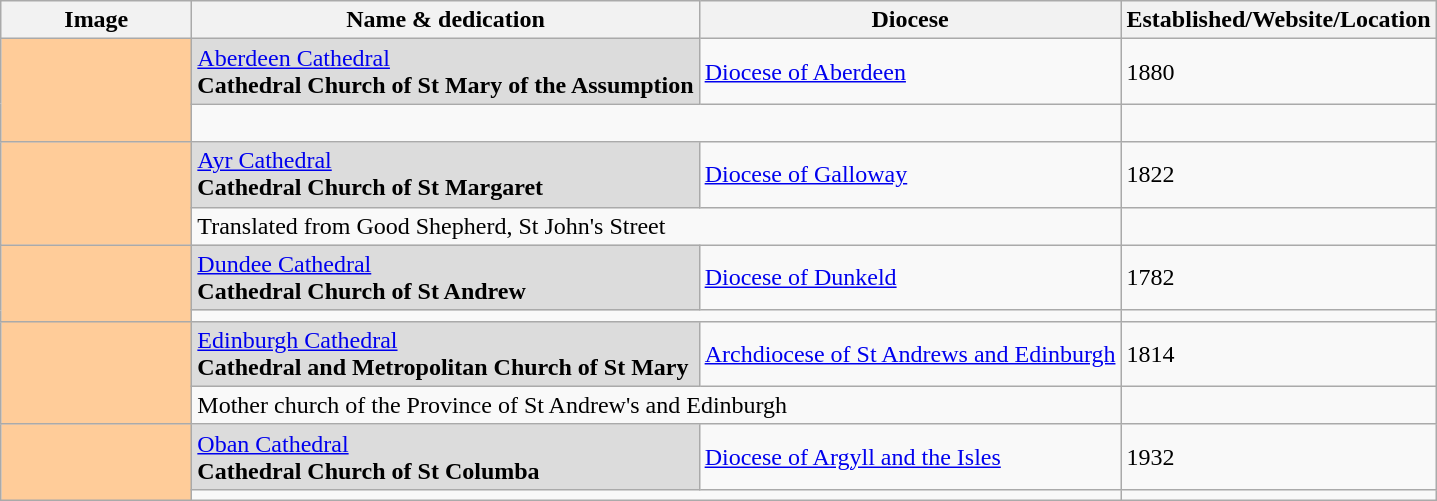<table class="wikitable">
<tr>
<th>Image</th>
<th>Name & dedication</th>
<th>Diocese</th>
<th>Established/Website/Location</th>
</tr>
<tr>
<td rowspan="2" bgcolor="#FFCC99" width="120" align="center"></td>
<td bgcolor="Gainsboro"><a href='#'>Aberdeen Cathedral</a><br><strong>Cathedral Church of St Mary of the Assumption</strong></td>
<td><a href='#'>Diocese of Aberdeen</a></td>
<td>1880</td>
</tr>
<tr>
<td colspan="2"></td>
<td><br></td>
</tr>
<tr>
<td rowspan="2" bgcolor="#FFCC99" align="center"></td>
<td bgcolor="Gainsboro"><a href='#'>Ayr Cathedral</a><br><strong>Cathedral Church of St Margaret</strong></td>
<td><a href='#'>Diocese of Galloway</a></td>
<td>1822</td>
</tr>
<tr>
<td colspan="2">Translated from Good Shepherd, St John's Street</td>
<td></td>
</tr>
<tr>
<td rowspan="2" bgcolor="#FFCC99" align="center"></td>
<td bgcolor="Gainsboro"><a href='#'>Dundee Cathedral</a><br><strong>Cathedral Church of St Andrew</strong></td>
<td><a href='#'>Diocese of Dunkeld</a></td>
<td>1782</td>
</tr>
<tr>
<td colspan="2"></td>
<td></td>
</tr>
<tr>
<td rowspan="2" bgcolor="#FFCC99" align="center"></td>
<td bgcolor="Gainsboro"><a href='#'>Edinburgh Cathedral</a><br><strong>Cathedral and Metropolitan Church of St Mary</strong></td>
<td><a href='#'>Archdiocese of St Andrews and Edinburgh</a></td>
<td>1814</td>
</tr>
<tr>
<td colspan="2">Mother church of the Province of St Andrew's and Edinburgh</td>
<td><br></td>
</tr>
<tr>
<td rowspan="2" bgcolor="#FFCC99" align="center"></td>
<td bgcolor="Gainsboro"><a href='#'>Oban Cathedral</a><br><strong>Cathedral Church of St Columba</strong></td>
<td><a href='#'>Diocese of Argyll and the Isles</a></td>
<td>1932</td>
</tr>
<tr>
<td colspan="2"></td>
<td></td>
</tr>
</table>
